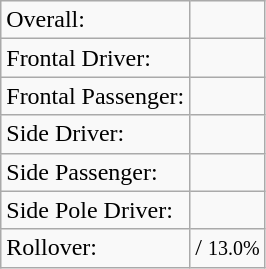<table class="wikitable">
<tr>
<td>Overall:</td>
<td></td>
</tr>
<tr>
<td>Frontal Driver:</td>
<td></td>
</tr>
<tr>
<td>Frontal Passenger:</td>
<td></td>
</tr>
<tr>
<td>Side Driver:</td>
<td></td>
</tr>
<tr>
<td>Side Passenger:</td>
<td></td>
</tr>
<tr>
<td>Side Pole Driver:</td>
<td></td>
</tr>
<tr>
<td>Rollover:</td>
<td> / <small>13.0%</small></td>
</tr>
</table>
